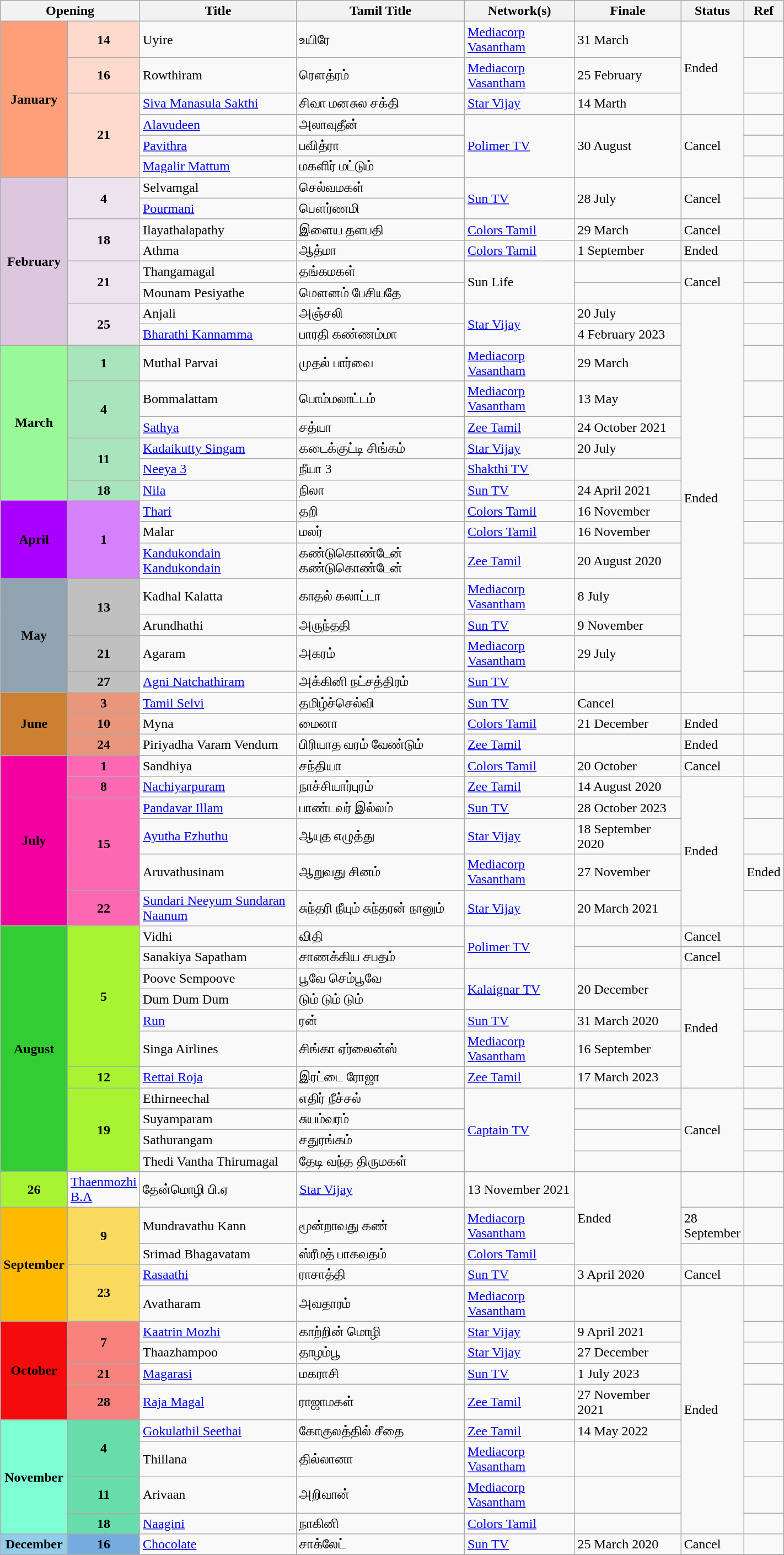<table class="wikitable" width="75%">
<tr>
<th colspan="2">Opening</th>
<th style="width:30%;">Title</th>
<th style="width:30%;">Tamil Title</th>
<th style="width:20%;">Network(s)</th>
<th style="width:20%;">Finale</th>
<th style="width:20%;">Status</th>
<th>Ref</th>
</tr>
<tr>
<td rowspan="6" style="text-align:center;background:#ffa07a;textcolor:#000;"><strong>January</strong></td>
<td rowspan="1" style="text-align:center; background:#ffdacc;"><strong>14</strong></td>
<td>Uyire</td>
<td>உயிரே</td>
<td><a href='#'>Mediacorp Vasantham</a></td>
<td>31 March</td>
<td rowspan="3">Ended</td>
<td></td>
</tr>
<tr>
<td rowspan="1" style="text-align:center; background:#ffdacc;"><strong>16</strong></td>
<td>Rowthiram</td>
<td>ரௌத்ரம்</td>
<td><a href='#'>Mediacorp Vasantham</a></td>
<td>25 February</td>
<td></td>
</tr>
<tr>
<td rowspan="4" style="text-align:center; background:#ffdacc;"><strong>21</strong></td>
<td><a href='#'>Siva Manasula Sakthi</a></td>
<td>சிவா மனசுல சக்தி</td>
<td><a href='#'>Star Vijay</a></td>
<td>14 Marth</td>
<td></td>
</tr>
<tr>
<td><a href='#'>Alavudeen</a></td>
<td>அலாவுதீன்</td>
<td rowspan="3"><a href='#'>Polimer TV</a></td>
<td rowspan="3">30 August</td>
<td rowspan="3">Cancel</td>
<td></td>
</tr>
<tr>
<td><a href='#'>Pavithra</a></td>
<td>பவித்ரா</td>
<td></td>
</tr>
<tr>
<td><a href='#'>Magalir Mattum</a></td>
<td>மகளிர் மட்டும்</td>
<td></td>
</tr>
<tr>
<td rowspan="8" style="text-align:center; background:#dcc7df; textcolor:#000;"><strong>February</strong></td>
<td rowspan="2" style="text-align:center; background:#ede3ef;"><strong>4</strong></td>
<td>Selvamgal</td>
<td>செல்வமகள்</td>
<td rowspan="2"><a href='#'>Sun TV</a></td>
<td rowspan="2">28 July</td>
<td rowspan="2">Cancel</td>
<td></td>
</tr>
<tr>
<td><a href='#'>Pourmani</a></td>
<td>பௌர்ணமி</td>
<td></td>
</tr>
<tr>
<td rowspan="2" style="text-align:center; background:#ede3ef;"><strong>18</strong></td>
<td>Ilayathalapathy</td>
<td>இளைய தளபதி</td>
<td><a href='#'>Colors Tamil</a></td>
<td>29 March</td>
<td>Cancel</td>
<td></td>
</tr>
<tr>
<td>Athma</td>
<td>ஆத்மா</td>
<td><a href='#'>Colors Tamil</a></td>
<td>1 September</td>
<td>Ended</td>
<td></td>
</tr>
<tr>
<td rowspan="2" style="text-align:center; background:#ede3ef;"><strong>21</strong></td>
<td>Thangamagal</td>
<td>தங்கமகள்</td>
<td rowspan="2">Sun Life</td>
<td></td>
<td rowspan="2">Cancel</td>
<td></td>
</tr>
<tr>
<td>Mounam Pesiyathe</td>
<td>மௌனம் பேசியதே</td>
<td></td>
<td></td>
</tr>
<tr>
<td rowspan="2" style="text-align:center; background:#ede3ef;"><strong>25</strong></td>
<td>Anjali</td>
<td>அஞ்சலி</td>
<td rowspan="2"><a href='#'>Star Vijay</a></td>
<td>20 July</td>
<td rowspan="15">Ended</td>
<td></td>
</tr>
<tr>
<td><a href='#'>Bharathi Kannamma</a></td>
<td>பாரதி கண்ணம்மா</td>
<td>4 February 2023</td>
<td></td>
</tr>
<tr>
<td rowspan="6" style="text-align:center; background:#98fb98; textcolor:#000;"><strong>March</strong></td>
<td style="text-align:center; background:#a8e4bc;"><strong>1</strong></td>
<td>Muthal Parvai</td>
<td>முதல் பார்வை</td>
<td><a href='#'>Mediacorp Vasantham</a></td>
<td>29 March</td>
<td></td>
</tr>
<tr>
<td rowspan="2" style="text-align:center; background:#a8e4bc;"><strong>4</strong></td>
<td>Bommalattam</td>
<td>பொம்மலாட்டம்</td>
<td><a href='#'>Mediacorp Vasantham</a></td>
<td>13 May</td>
<td></td>
</tr>
<tr>
<td><a href='#'>Sathya</a></td>
<td>சத்யா</td>
<td><a href='#'>Zee Tamil</a></td>
<td>24 October 2021</td>
<td></td>
</tr>
<tr>
<td rowspan="2" style="text-align:center; background:#a8e4bc;"><strong>11</strong></td>
<td><a href='#'>Kadaikutty Singam</a></td>
<td>கடைக்குட்டி சிங்கம்</td>
<td><a href='#'>Star Vijay</a></td>
<td>20 July</td>
</tr>
<tr>
<td><a href='#'>Neeya 3</a></td>
<td>நீயா 3</td>
<td><a href='#'>Shakthi TV</a></td>
<td></td>
<td></td>
</tr>
<tr>
<td style="text-align:center; background:#a8e4bc;"><strong>18</strong></td>
<td><a href='#'>Nila</a></td>
<td>நிலா</td>
<td><a href='#'>Sun TV</a></td>
<td>24 April 2021</td>
<td></td>
</tr>
<tr>
<td rowspan="3" style="text-align:center; background:#a0f; textcolor:#d580ff;"><strong>April</strong></td>
<td rowspan="3" style="text-align:center; background:#d580ff"><strong>1</strong></td>
<td><a href='#'>Thari</a></td>
<td>தறி</td>
<td><a href='#'>Colors Tamil</a></td>
<td>16 November</td>
<td></td>
</tr>
<tr>
<td>Malar</td>
<td>மலர்</td>
<td><a href='#'>Colors Tamil</a></td>
<td>16 November</td>
<td></td>
</tr>
<tr>
<td><a href='#'>Kandukondain Kandukondain</a></td>
<td>கண்டுகொண்டேன் கண்டுகொண்டேன்</td>
<td><a href='#'>Zee Tamil</a></td>
<td>20 August 2020</td>
<td></td>
</tr>
<tr>
<td rowspan="4" style="text-align:center; background:#91a3b0; textcolor:#000;"><strong>May</strong></td>
<td rowspan="2" style="text-align:center; background:silver"><strong>13</strong></td>
<td>Kadhal Kalatta</td>
<td>காதல் கலாட்டா</td>
<td><a href='#'>Mediacorp Vasantham</a></td>
<td>8 July</td>
<td></td>
</tr>
<tr>
<td>Arundhathi</td>
<td>அருந்ததி</td>
<td><a href='#'>Sun TV</a></td>
<td>9 November</td>
<td></td>
</tr>
<tr>
<td style="text-align:center; background:silver"><strong>21</strong></td>
<td>Agaram</td>
<td>அகரம்</td>
<td><a href='#'>Mediacorp Vasantham</a></td>
<td>29 July</td>
<td></td>
</tr>
<tr>
<td style="text-align:center; background:silver"><strong>27</strong></td>
<td><a href='#'>Agni Natchathiram</a></td>
<td>அக்கினி நட்சத்திரம்</td>
<td><a href='#'>Sun TV</a></td>
<td></td>
<td></td>
</tr>
<tr>
<td rowspan="3" style="text-align:center; background:#CD7F32; textcolor:#000;"><strong>June</strong></td>
<td style="text-align:center; background:#e9967a;"><strong>3</strong></td>
<td><a href='#'>Tamil Selvi</a></td>
<td>தமிழ்ச்செல்வி</td>
<td><a href='#'>Sun TV</a></td>
<td>Cancel</td>
<td></td>
<td></td>
</tr>
<tr>
<td style="text-align:center; background:#e9967a;"><strong>10</strong></td>
<td>Myna</td>
<td>மைனா</td>
<td><a href='#'>Colors Tamil</a></td>
<td>21 December</td>
<td>Ended</td>
<td></td>
</tr>
<tr>
<td style="text-align:center; background:#e9967a;"><strong>24</strong></td>
<td>Piriyadha Varam Vendum</td>
<td>பிரியாத வரம் வேண்டும்</td>
<td><a href='#'>Zee Tamil</a></td>
<td></td>
<td>Ended</td>
<td></td>
</tr>
<tr>
<td rowspan="6" style="text-align:center; background:#F400A1; textcolor:#000;"><strong>July</strong></td>
<td style="text-align:center; background:hotPink;"><strong>1</strong></td>
<td>Sandhiya</td>
<td>சந்தியா</td>
<td><a href='#'>Colors Tamil</a></td>
<td>20 October</td>
<td>Cancel</td>
<td></td>
</tr>
<tr>
<td style="text-align:center; background:hotPink;"><strong>8</strong></td>
<td><a href='#'>Nachiyarpuram</a></td>
<td>நாச்சியார்புரம்</td>
<td><a href='#'>Zee Tamil</a></td>
<td>14 August 2020</td>
<td rowspan="5">Ended</td>
<td></td>
</tr>
<tr>
<td rowspan="3" style="text-align:center; background:hotPink;"><strong>15</strong></td>
<td><a href='#'>Pandavar Illam</a></td>
<td>பாண்டவர் இல்லம்</td>
<td><a href='#'>Sun TV</a></td>
<td>28 October 2023</td>
<td></td>
</tr>
<tr>
<td><a href='#'>Ayutha Ezhuthu</a></td>
<td>ஆயுத எழுத்து</td>
<td><a href='#'>Star Vijay</a></td>
<td>18 September 2020</td>
<td></td>
</tr>
<tr>
<td>Aruvathusinam</td>
<td>ஆறுவது சினம்</td>
<td><a href='#'>Mediacorp Vasantham</a></td>
<td>27 November</td>
<td>Ended</td>
</tr>
<tr>
<td style="text-align:center; background:hotPink;"><strong>22</strong></td>
<td><a href='#'>Sundari Neeyum Sundaran Naanum</a></td>
<td>சுந்தரி நீயும் சுந்தரன் நானும்</td>
<td><a href='#'>Star Vijay</a></td>
<td>20 March 2021</td>
</tr>
<tr>
<td rowspan="12" style="text-align:center; background:#32CD32; textcolor:#d580ff;"><strong>August</strong></td>
<td rowspan="6" style="text-align:center; background:#a7f432;"><strong>5</strong></td>
<td>Vidhi</td>
<td>விதி</td>
<td rowspan="2"><a href='#'>Polimer TV</a></td>
<td></td>
<td>Cancel</td>
<td></td>
</tr>
<tr>
<td>Sanakiya Sapatham</td>
<td>சாணக்கிய சபதம்</td>
<td></td>
<td>Cancel</td>
<td></td>
</tr>
<tr>
<td>Poove Sempoove</td>
<td>பூவே செம்பூவே</td>
<td rowspan="2"><a href='#'>Kalaignar TV</a></td>
<td rowspan="2">20 December</td>
<td rowspan="5">Ended</td>
<td></td>
</tr>
<tr>
<td>Dum Dum Dum</td>
<td>டும் டும் டும்</td>
<td></td>
</tr>
<tr>
<td><a href='#'>Run</a></td>
<td>ரன்</td>
<td><a href='#'>Sun TV</a></td>
<td>31 March 2020</td>
<td></td>
</tr>
<tr>
<td>Singa Airlines</td>
<td>சிங்கா ஏர்லைன்ஸ்</td>
<td><a href='#'>Mediacorp Vasantham</a></td>
<td>16 September</td>
<td></td>
</tr>
<tr>
<td rowspan="1" style="text-align:center; background:#a7f432;"><strong>12</strong></td>
<td><a href='#'>Rettai Roja</a></td>
<td>இரட்டை ரோஜா</td>
<td><a href='#'>Zee Tamil</a></td>
<td>17 March 2023</td>
<td></td>
</tr>
<tr>
<td rowspan="4" style="text-align:center; background:#a7f432;"><strong>19</strong></td>
<td>Ethirneechal</td>
<td>எதிர் நீச்சல்</td>
<td rowspan="4"><a href='#'>Captain TV</a></td>
<td></td>
<td rowspan="4">Cancel</td>
<td></td>
</tr>
<tr>
<td>Suyamparam</td>
<td>சுயம்வரம்</td>
<td></td>
<td></td>
</tr>
<tr>
<td>Sathurangam</td>
<td>சதுரங்கம்</td>
<td></td>
<td></td>
</tr>
<tr>
<td>Thedi Vantha Thirumagal</td>
<td>தேடி வந்த திருமகள்</td>
<td></td>
<td></td>
</tr>
<tr>
</tr>
<tr>
<td style="text-align:center; background:#a7f432;"><strong>26</strong></td>
<td><a href='#'>Thaenmozhi B.A</a></td>
<td>தேன்மொழி பி.ஏ</td>
<td><a href='#'>Star Vijay</a></td>
<td>13 November 2021</td>
<td rowspan="3">Ended</td>
<td></td>
</tr>
<tr>
<td rowspan="4" style="text-align:center; background:#ffba00; textcolor:#d580ff;"><strong>September</strong></td>
<td rowspan="2" style="text-align:center; background:#FADA5E;"><strong>9</strong></td>
<td>Mundravathu Kann</td>
<td>மூன்றாவது கண்</td>
<td><a href='#'>Mediacorp Vasantham</a></td>
<td>28 September</td>
<td></td>
</tr>
<tr>
<td>Srimad Bhagavatam</td>
<td>ஸ்ரீமத் பாகவதம்</td>
<td><a href='#'>Colors Tamil</a></td>
<td></td>
<td></td>
</tr>
<tr>
<td rowspan="2" style="text-align:center; background:#FADA5E;"><strong>23</strong></td>
<td><a href='#'>Rasaathi</a></td>
<td>ராசாத்தி</td>
<td><a href='#'>Sun TV</a></td>
<td>3 April 2020</td>
<td>Cancel</td>
<td></td>
</tr>
<tr>
<td>Avatharam</td>
<td>அவதாரம்</td>
<td><a href='#'>Mediacorp Vasantham</a></td>
<td></td>
<td rowspan="9">Ended</td>
<td></td>
</tr>
<tr>
<td rowspan="4" style="text-align:center; background:#f40b0b; textcolor:#000;"><strong>October</strong></td>
<td rowspan="2" style="text-align:center;background:#f9827c;"><strong>7</strong></td>
<td><a href='#'>Kaatrin Mozhi</a></td>
<td>காற்றின் மொழி</td>
<td><a href='#'>Star Vijay</a></td>
<td>9 April 2021</td>
<td></td>
</tr>
<tr>
<td>Thaazhampoo</td>
<td>தாழம்பூ</td>
<td><a href='#'>Star Vijay</a></td>
<td>27 December</td>
<td></td>
</tr>
<tr>
<td style="text-align:center;background:#f9827c;"><strong>21</strong></td>
<td><a href='#'>Magarasi</a></td>
<td>மகராசி</td>
<td><a href='#'>Sun TV</a></td>
<td>1 July 2023</td>
<td></td>
</tr>
<tr>
<td style="text-align:center;background:#f9827c;"><strong>28</strong></td>
<td><a href='#'>Raja Magal</a></td>
<td>ராஜாமகள்</td>
<td><a href='#'>Zee Tamil</a></td>
<td>27 November 2021</td>
<td></td>
</tr>
<tr>
<td rowspan="4" style="text-align:center; background:#7FFFD4; textcolor:#000;"><strong>November</strong></td>
<td rowspan="2" style="text-align:center; background:#6da;"><strong>4</strong></td>
<td><a href='#'>Gokulathil Seethai</a></td>
<td>கோகுலத்தில் சீதை</td>
<td><a href='#'>Zee Tamil</a></td>
<td>14 May 2022</td>
<td></td>
</tr>
<tr>
<td>Thillana</td>
<td>தில்லானா</td>
<td><a href='#'>Mediacorp Vasantham</a></td>
<td></td>
<td></td>
</tr>
<tr>
<td style="text-align:center; background:#6da;"><strong>11</strong></td>
<td>Arivaan</td>
<td>அறிவான்</td>
<td><a href='#'>Mediacorp Vasantham</a></td>
<td></td>
<td></td>
</tr>
<tr>
<td style="text-align:center; background:#6da;"><strong>18</strong></td>
<td><a href='#'>Naagini</a></td>
<td>நாகினி</td>
<td><a href='#'>Colors Tamil</a></td>
<td></td>
</tr>
<tr>
<td rowspan="1" style="text-align:center; background:#93CCEA; textcolor:#000;"><strong>December</strong></td>
<td style="text-align:center; background:#76ABDF;"><strong>16</strong></td>
<td><a href='#'>Chocolate</a></td>
<td>சாக்லேட்</td>
<td><a href='#'>Sun TV</a></td>
<td>25 March 2020</td>
<td>Cancel</td>
<td></td>
</tr>
<tr>
</tr>
</table>
